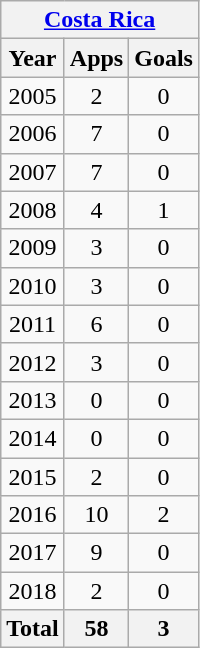<table class="wikitable" style="text-align:center">
<tr>
<th colspan=3><a href='#'>Costa Rica</a></th>
</tr>
<tr>
<th>Year</th>
<th>Apps</th>
<th>Goals</th>
</tr>
<tr>
<td>2005</td>
<td>2</td>
<td>0</td>
</tr>
<tr>
<td>2006</td>
<td>7</td>
<td>0</td>
</tr>
<tr>
<td>2007</td>
<td>7</td>
<td>0</td>
</tr>
<tr>
<td>2008</td>
<td>4</td>
<td>1</td>
</tr>
<tr>
<td>2009</td>
<td>3</td>
<td>0</td>
</tr>
<tr>
<td>2010</td>
<td>3</td>
<td>0</td>
</tr>
<tr>
<td>2011</td>
<td>6</td>
<td>0</td>
</tr>
<tr>
<td>2012</td>
<td>3</td>
<td>0</td>
</tr>
<tr>
<td>2013</td>
<td>0</td>
<td>0</td>
</tr>
<tr>
<td>2014</td>
<td>0</td>
<td>0</td>
</tr>
<tr>
<td>2015</td>
<td>2</td>
<td>0</td>
</tr>
<tr>
<td>2016</td>
<td>10</td>
<td>2</td>
</tr>
<tr>
<td>2017</td>
<td>9</td>
<td>0</td>
</tr>
<tr>
<td>2018</td>
<td>2</td>
<td>0</td>
</tr>
<tr>
<th>Total</th>
<th>58</th>
<th>3</th>
</tr>
</table>
